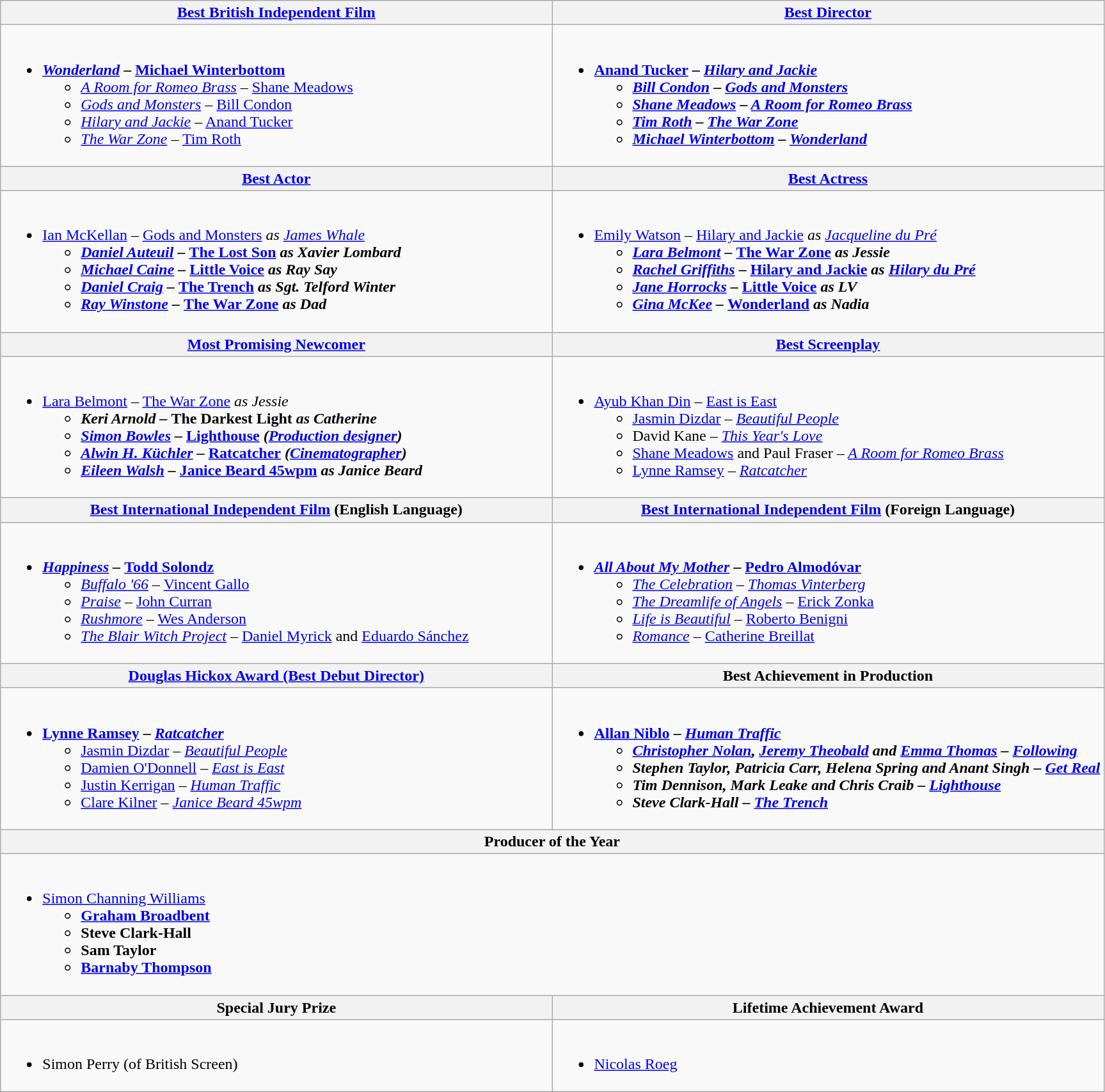<table class="wikitable">
<tr>
<th width="50%"><a href='#'>Best British Independent Film</a></th>
<th width="50%"><a href='#'>Best Director</a></th>
</tr>
<tr>
<td valign="top"><br><ul><li><strong><em><a href='#'>Wonderland</a></em></strong> <strong>– <a href='#'>Michael Winterbottom</a></strong><ul><li><em><a href='#'>A Room for Romeo Brass</a></em> – <a href='#'>Shane Meadows</a></li><li><em><a href='#'>Gods and Monsters</a></em> – <a href='#'>Bill Condon</a></li><li><em><a href='#'>Hilary and Jackie</a></em> – <a href='#'>Anand Tucker</a></li><li><em><a href='#'>The War Zone</a></em> – <a href='#'>Tim Roth</a></li></ul></li></ul></td>
<td valign="top"><br><ul><li><strong><a href='#'>Anand Tucker</a></strong> <strong>– <em><a href='#'>Hilary and Jackie</a><strong><em><ul><li><a href='#'>Bill Condon</a> – <a href='#'></em>Gods and Monsters<em></a></li><li><a href='#'>Shane Meadows</a> – </em><a href='#'>A Room for Romeo Brass</a><em></li><li><a href='#'>Tim Roth</a> – </em><a href='#'>The War Zone</a><em></li><li><a href='#'>Michael Winterbottom</a> – <a href='#'></em>Wonderland<em></a></li></ul></li></ul></td>
</tr>
<tr>
<th width="50%"><a href='#'>Best Actor</a></th>
<th width="50%"><a href='#'>Best Actress</a></th>
</tr>
<tr>
<td valign="top"><br><ul><li></strong><a href='#'>Ian McKellan</a> – <a href='#'></em>Gods and Monsters<em></a> as <a href='#'>James Whale</a><strong><ul><li><a href='#'>Daniel Auteuil</a> – </em><a href='#'>The Lost Son</a><em> as Xavier Lombard</li><li><a href='#'>Michael Caine</a> – </em><a href='#'>Little Voice</a><em> as Ray Say</li><li><a href='#'>Daniel Craig</a> – </em><a href='#'>The Trench</a><em> as Sgt. Telford Winter</li><li><a href='#'>Ray Winstone</a> – </em><a href='#'>The War Zone</a><em> as Dad</li></ul></li></ul></td>
<td valign="top"><br><ul><li></strong><a href='#'>Emily Watson</a> – </em><a href='#'>Hilary and Jackie</a><em> as <a href='#'>Jacqueline du Pré</a><strong><ul><li><a href='#'>Lara Belmont</a> – </em><a href='#'>The War Zone</a><em> as Jessie</li><li><a href='#'>Rachel Griffiths</a> – </em><a href='#'>Hilary and Jackie</a><em> as <a href='#'>Hilary du Pré</a></li><li><a href='#'>Jane Horrocks</a> – <a href='#'></em>Little Voice<em></a> as LV</li><li><a href='#'>Gina McKee</a> – <a href='#'></em>Wonderland<em></a> as Nadia</li></ul></li></ul></td>
</tr>
<tr>
<th width="50%"><a href='#'>Most Promising Newcomer</a></th>
<th width="50%"><a href='#'>Best Screenplay</a></th>
</tr>
<tr>
<td valign="top"><br><ul><li></strong><a href='#'>Lara Belmont</a> – </em><a href='#'>The War Zone</a><em> as Jessie<strong><ul><li>Keri Arnold – </em>The Darkest Light<em> as Catherine</li><li><a href='#'>Simon Bowles</a> – </em><a href='#'>Lighthouse</a><em> (<a href='#'>Production designer</a>)</li><li><a href='#'>Alwin H. Küchler</a> – </em><a href='#'>Ratcatcher</a><em> (<a href='#'>Cinematographer</a>)</li><li><a href='#'>Eileen Walsh</a> – </em><a href='#'>Janice Beard 45wpm</a><em> as Janice Beard</li></ul></li></ul></td>
<td valign="top"><br><ul><li></strong><a href='#'>Ayub Khan Din</a> </em>– <a href='#'>East is East</a></em></strong><ul><li><a href='#'>Jasmin Dizdar</a> <em>– <a href='#'>Beautiful People</a></em></li><li>David Kane <em>– <a href='#'>This Year's Love</a></em></li><li><a href='#'>Shane Meadows</a> and Paul Fraser <em>– <a href='#'>A Room for Romeo Brass</a></em></li><li><a href='#'>Lynne Ramsey</a> <em>– <a href='#'>Ratcatcher</a></em></li></ul></li></ul></td>
</tr>
<tr>
<th width="50%"><a href='#'>Best International Independent Film</a> (English Language)</th>
<th width="50%"><a href='#'>Best International Independent Film</a> (Foreign Language)</th>
</tr>
<tr>
<td valign="top"><br><ul><li><strong><em><a href='#'>Happiness</a></em></strong> <strong><em>–</em></strong> <strong><a href='#'>Todd Solondz</a></strong><ul><li><em><a href='#'>Buffalo '66</a></em> – <a href='#'>Vincent Gallo</a></li><li><em><a href='#'>Praise</a></em> – <a href='#'>John Curran</a></li><li><em><a href='#'>Rushmore</a></em> – <a href='#'>Wes Anderson</a></li><li><em><a href='#'>The Blair Witch Project</a></em> – <a href='#'>Daniel Myrick</a> and <a href='#'>Eduardo Sánchez</a></li></ul></li></ul></td>
<td valign="top"><br><ul><li><strong><em><a href='#'>All About My Mother</a></em></strong> <strong>– <a href='#'>Pedro Almodóvar</a></strong><ul><li><em><a href='#'>The Celebration</a></em> <em>– <a href='#'>Thomas Vinterberg</a></em></li><li><em><a href='#'>The Dreamlife of Angels</a></em> <em>–</em> <a href='#'>Erick Zonka</a></li><li><em><a href='#'>Life is Beautiful</a></em> – <a href='#'>Roberto Benigni</a></li><li><em><a href='#'>Romance</a></em> – <a href='#'>Catherine Breillat</a></li></ul></li></ul></td>
</tr>
<tr>
<th width="50%"><a href='#'>Douglas Hickox Award (Best Debut Director)</a></th>
<th width="50%">Best Achievement in Production</th>
</tr>
<tr>
<td valign="top"><br><ul><li><strong><a href='#'>Lynne Ramsey</a> – <a href='#'><em>Ratcatcher</em></a></strong><ul><li><a href='#'>Jasmin Dizdar</a> – <a href='#'><em>Beautiful People</em></a></li><li><a href='#'>Damien O'Donnell</a> – <a href='#'><em>East is East</em></a></li><li><a href='#'>Justin Kerrigan</a> – <em><a href='#'>Human Traffic</a></em></li><li><a href='#'>Clare Kilner</a> – <a href='#'><em>Janice Beard 45wpm</em></a></li></ul></li></ul></td>
<td valign="top"><br><ul><li><strong><a href='#'>Allan Niblo</a> – <em><a href='#'>Human Traffic</a><strong><em><ul><li><a href='#'>Christopher Nolan</a>, <a href='#'>Jeremy Theobald</a> and <a href='#'>Emma Thomas</a> – </em><a href='#'>Following</a><em></li><li>Stephen Taylor, Patricia Carr, Helena Spring and Anant Singh – </em><a href='#'>Get Real</a><em></li><li>Tim Dennison, Mark Leake and Chris Craib – <a href='#'></em>Lighthouse<em></a></li><li>Steve Clark-Hall – <a href='#'></em>The Trench<em></a></li></ul></li></ul></td>
</tr>
<tr>
<th colspan="2" width="50%">Producer of the Year</strong><strong></th>
</tr>
<tr>
<td colspan="2" valign="top"><br><ul><li></strong><a href='#'>Simon Channing Williams</a><strong></strong><strong><ul><li><a href='#'>Graham Broadbent</a></li><li>Steve Clark-Hall</li><li>Sam Taylor</li><li><a href='#'>Barnaby Thompson</a></li></ul></li></ul></td>
</tr>
<tr>
<th width="50%">Special Jury Prize</th>
<th>Lifetime Achievement Award</th>
</tr>
<tr>
<td valign="top"><br><ul><li>Simon Perry (of British Screen)</li></ul></td>
<td><br><ul><li><a href='#'>Nicolas Roeg</a></li></ul></td>
</tr>
</table>
